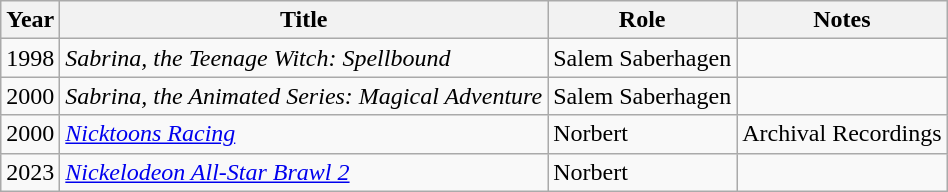<table class="wikitable sortable">
<tr>
<th>Year</th>
<th>Title</th>
<th>Role</th>
<th>Notes</th>
</tr>
<tr>
<td>1998</td>
<td><em>Sabrina, the Teenage Witch: Spellbound</em></td>
<td>Salem Saberhagen</td>
<td></td>
</tr>
<tr>
<td>2000</td>
<td><em>Sabrina, the Animated Series: Magical Adventure</em></td>
<td>Salem Saberhagen</td>
<td></td>
</tr>
<tr>
<td>2000</td>
<td><em><a href='#'>Nicktoons Racing</a></em></td>
<td>Norbert</td>
<td>Archival Recordings</td>
</tr>
<tr>
<td>2023</td>
<td><em><a href='#'>Nickelodeon All-Star Brawl 2</a></em></td>
<td>Norbert</td>
<td></td>
</tr>
</table>
